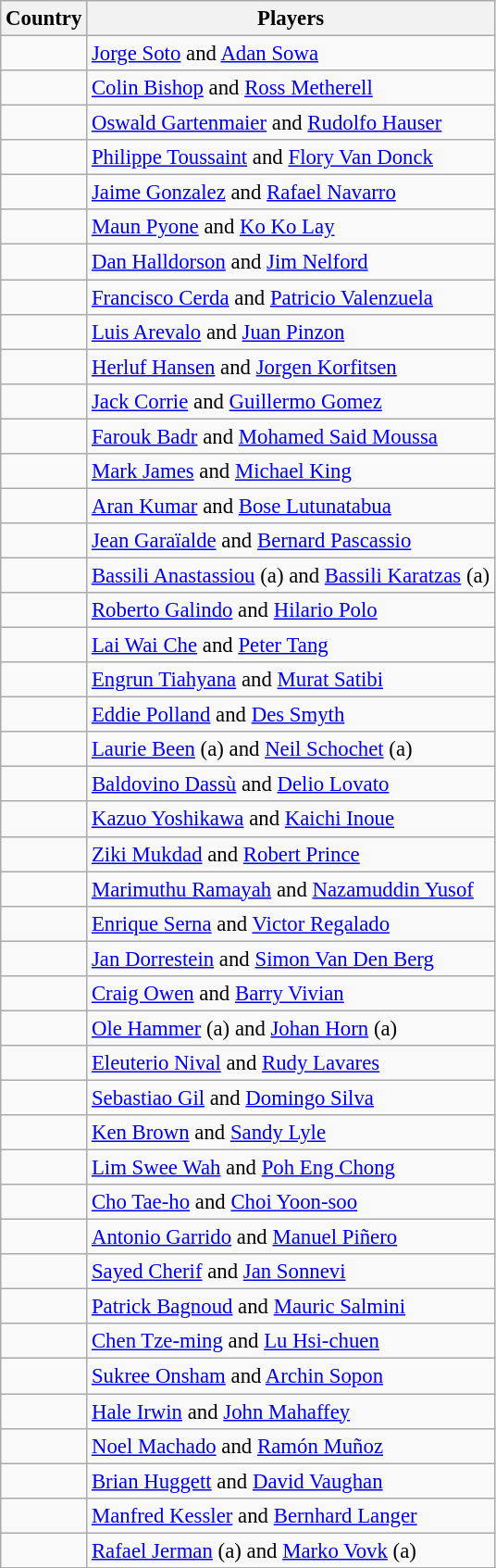<table class="wikitable" style="font-size:95%;">
<tr>
<th>Country</th>
<th>Players</th>
</tr>
<tr>
<td></td>
<td><a href='#'>Jorge Soto</a> and <a href='#'>Adan Sowa</a></td>
</tr>
<tr>
<td></td>
<td><a href='#'>Colin Bishop</a> and <a href='#'>Ross Metherell</a></td>
</tr>
<tr>
<td></td>
<td><a href='#'>Oswald Gartenmaier</a> and <a href='#'>Rudolfo Hauser</a></td>
</tr>
<tr>
<td></td>
<td><a href='#'>Philippe Toussaint</a> and <a href='#'>Flory Van Donck</a></td>
</tr>
<tr>
<td></td>
<td><a href='#'>Jaime Gonzalez</a> and <a href='#'>Rafael Navarro</a></td>
</tr>
<tr>
<td></td>
<td><a href='#'>Maun Pyone</a> and <a href='#'>Ko Ko Lay</a></td>
</tr>
<tr>
<td></td>
<td><a href='#'>Dan Halldorson</a> and <a href='#'>Jim Nelford</a></td>
</tr>
<tr>
<td></td>
<td><a href='#'>Francisco Cerda</a> and <a href='#'>Patricio Valenzuela</a></td>
</tr>
<tr>
<td></td>
<td><a href='#'>Luis Arevalo</a> and <a href='#'>Juan Pinzon</a></td>
</tr>
<tr>
<td></td>
<td><a href='#'>Herluf Hansen</a> and <a href='#'>Jorgen Korfitsen</a></td>
</tr>
<tr>
<td></td>
<td><a href='#'>Jack Corrie</a> and <a href='#'>Guillermo Gomez</a></td>
</tr>
<tr>
<td></td>
<td><a href='#'>Farouk Badr</a> and <a href='#'>Mohamed Said Moussa</a></td>
</tr>
<tr>
<td></td>
<td><a href='#'>Mark James</a> and <a href='#'>Michael King</a></td>
</tr>
<tr>
<td></td>
<td><a href='#'>Aran Kumar</a> and <a href='#'>Bose Lutunatabua</a></td>
</tr>
<tr>
<td></td>
<td><a href='#'>Jean Garaïalde</a> and <a href='#'>Bernard Pascassio</a></td>
</tr>
<tr>
<td></td>
<td><a href='#'>Bassili Anastassiou</a> (a) and <a href='#'>Bassili Karatzas</a> (a)</td>
</tr>
<tr>
<td></td>
<td><a href='#'>Roberto Galindo</a> and <a href='#'>Hilario Polo</a></td>
</tr>
<tr>
<td></td>
<td><a href='#'>Lai Wai Che</a> and <a href='#'>Peter Tang</a></td>
</tr>
<tr>
<td></td>
<td><a href='#'>Engrun Tiahyana</a> and <a href='#'>Murat Satibi</a></td>
</tr>
<tr>
<td></td>
<td><a href='#'>Eddie Polland</a> and <a href='#'>Des Smyth</a></td>
</tr>
<tr>
<td></td>
<td><a href='#'>Laurie Been</a> (a) and <a href='#'>Neil Schochet</a> (a)</td>
</tr>
<tr>
<td></td>
<td><a href='#'>Baldovino Dassù</a> and <a href='#'>Delio Lovato</a></td>
</tr>
<tr>
<td></td>
<td><a href='#'>Kazuo Yoshikawa</a> and <a href='#'>Kaichi Inoue</a></td>
</tr>
<tr>
<td></td>
<td><a href='#'>Ziki Mukdad</a> and <a href='#'>Robert Prince</a></td>
</tr>
<tr>
<td></td>
<td><a href='#'>Marimuthu Ramayah</a> and <a href='#'>Nazamuddin Yusof</a></td>
</tr>
<tr>
<td></td>
<td><a href='#'>Enrique Serna</a> and <a href='#'>Victor Regalado</a></td>
</tr>
<tr>
<td></td>
<td><a href='#'>Jan Dorrestein</a> and <a href='#'>Simon Van Den Berg</a></td>
</tr>
<tr>
<td></td>
<td><a href='#'>Craig Owen</a> and <a href='#'>Barry Vivian</a></td>
</tr>
<tr>
<td></td>
<td><a href='#'>Ole Hammer</a> (a) and <a href='#'>Johan Horn</a> (a)</td>
</tr>
<tr>
<td></td>
<td><a href='#'>Eleuterio Nival</a> and <a href='#'>Rudy Lavares</a></td>
</tr>
<tr>
<td></td>
<td><a href='#'>Sebastiao Gil</a> and <a href='#'>Domingo Silva</a></td>
</tr>
<tr>
<td></td>
<td><a href='#'>Ken Brown</a> and <a href='#'>Sandy Lyle</a></td>
</tr>
<tr>
<td></td>
<td><a href='#'>Lim Swee Wah</a> and <a href='#'>Poh Eng Chong</a></td>
</tr>
<tr>
<td></td>
<td><a href='#'>Cho Tae-ho</a> and <a href='#'>Choi Yoon-soo</a></td>
</tr>
<tr>
<td></td>
<td><a href='#'>Antonio Garrido</a> and <a href='#'>Manuel Piñero</a></td>
</tr>
<tr>
<td></td>
<td><a href='#'>Sayed Cherif</a> and <a href='#'>Jan Sonnevi</a></td>
</tr>
<tr>
<td></td>
<td><a href='#'>Patrick Bagnoud</a> and <a href='#'>Mauric Salmini</a></td>
</tr>
<tr>
<td></td>
<td><a href='#'>Chen Tze-ming</a> and <a href='#'>Lu Hsi-chuen</a></td>
</tr>
<tr>
<td></td>
<td><a href='#'>Sukree Onsham</a> and <a href='#'>Archin Sopon</a></td>
</tr>
<tr>
<td></td>
<td><a href='#'>Hale Irwin</a> and <a href='#'>John Mahaffey</a></td>
</tr>
<tr>
<td></td>
<td><a href='#'>Noel Machado</a> and <a href='#'>Ramón Muñoz</a></td>
</tr>
<tr>
<td></td>
<td><a href='#'>Brian Huggett</a> and <a href='#'>David Vaughan</a></td>
</tr>
<tr>
<td></td>
<td><a href='#'>Manfred Kessler</a> and <a href='#'>Bernhard Langer</a></td>
</tr>
<tr>
<td></td>
<td><a href='#'>Rafael Jerman</a> (a) and <a href='#'>Marko Vovk</a> (a)</td>
</tr>
</table>
